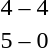<table style="text-align:center">
<tr>
<th width=200></th>
<th width=100></th>
<th width=200></th>
</tr>
<tr>
<td align=right><strong></strong></td>
<td>4 – 4</td>
<td align=left><strong></strong></td>
</tr>
<tr>
<td align=right><strong></strong></td>
<td>5 – 0</td>
<td align=left></td>
</tr>
</table>
